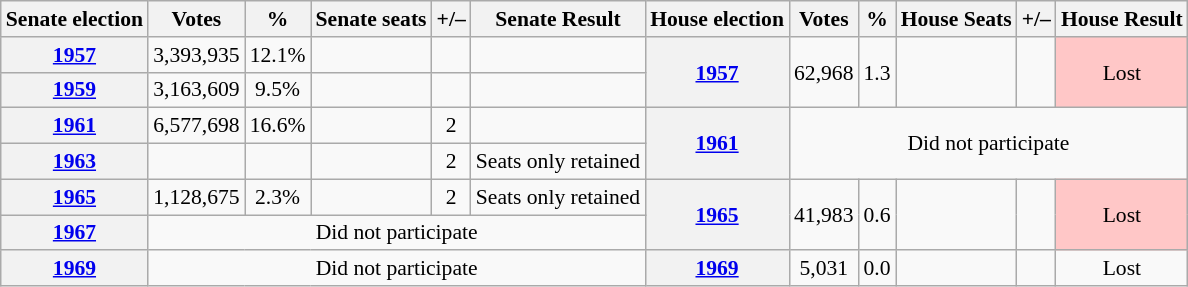<table class="wikitable" style="text-align:center; font-size:90%">
<tr>
<th>Senate election</th>
<th>Votes</th>
<th>%</th>
<th>Senate seats</th>
<th>+/–</th>
<th>Senate Result</th>
<th>House election</th>
<th>Votes</th>
<th>%</th>
<th>House Seats</th>
<th>+/–</th>
<th>House Result</th>
</tr>
<tr>
<th><a href='#'>1957</a></th>
<td>3,393,935</td>
<td>12.1%</td>
<td></td>
<td></td>
<td></td>
<th rowspan="2"><a href='#'>1957</a></th>
<td rowspan="2">62,968</td>
<td rowspan="2">1.3</td>
<td rowspan="2"></td>
<td rowspan="2"></td>
<td rowspan="2" style="background:#FFC7C7; color:black; vertical-align: middle; text-align: center; " class="table-no">Lost</td>
</tr>
<tr>
<th><a href='#'>1959</a></th>
<td>3,163,609</td>
<td>9.5%</td>
<td></td>
<td></td>
<td></td>
</tr>
<tr>
<th><a href='#'>1961</a></th>
<td>6,577,698</td>
<td>16.6%</td>
<td></td>
<td> 2</td>
<td></td>
<th rowspan="2"><a href='#'>1961</a></th>
<td colspan="5" rowspan="2">Did not participate</td>
</tr>
<tr>
<th><a href='#'>1963</a></th>
<td></td>
<td></td>
<td></td>
<td> 2</td>
<td>Seats only retained</td>
</tr>
<tr>
<th><a href='#'>1965</a></th>
<td>1,128,675</td>
<td>2.3%</td>
<td></td>
<td> 2</td>
<td>Seats only retained</td>
<th rowspan="2"><a href='#'>1965</a></th>
<td rowspan="2">41,983</td>
<td rowspan="2">0.6</td>
<td rowspan="2"></td>
<td rowspan="2"></td>
<td rowspan="2" style="background:#FFC7C7; color:black; vertical-align: middle; text-align: center; " class="table-no">Lost</td>
</tr>
<tr>
<th><a href='#'>1967</a></th>
<td colspan="5">Did not participate</td>
</tr>
<tr>
<th><a href='#'>1969</a></th>
<td colspan="5">Did not participate</td>
<th><a href='#'>1969</a></th>
<td>5,031</td>
<td>0.0</td>
<td></td>
<td></td>
<td>Lost</td>
</tr>
</table>
